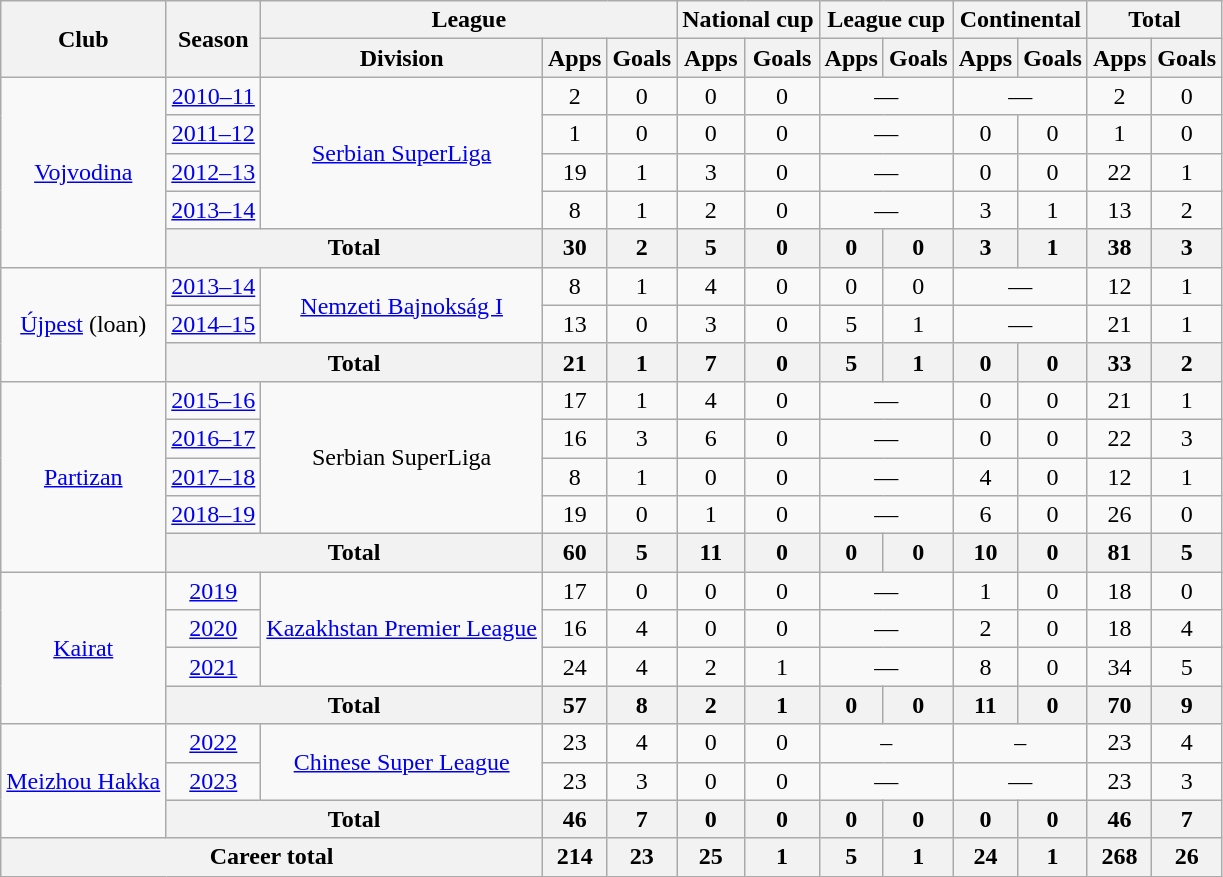<table class="wikitable" style="text-align:center">
<tr>
<th rowspan="2">Club</th>
<th rowspan="2">Season</th>
<th colspan="3">League</th>
<th colspan="2">National cup</th>
<th colspan="2">League cup</th>
<th colspan="2">Continental</th>
<th colspan="2">Total</th>
</tr>
<tr>
<th>Division</th>
<th>Apps</th>
<th>Goals</th>
<th>Apps</th>
<th>Goals</th>
<th>Apps</th>
<th>Goals</th>
<th>Apps</th>
<th>Goals</th>
<th>Apps</th>
<th>Goals</th>
</tr>
<tr>
<td rowspan="5"><a href='#'>Vojvodina</a></td>
<td><a href='#'>2010–11</a></td>
<td rowspan="4"><a href='#'>Serbian SuperLiga</a></td>
<td>2</td>
<td>0</td>
<td>0</td>
<td>0</td>
<td colspan="2">—</td>
<td colspan="2">—</td>
<td>2</td>
<td>0</td>
</tr>
<tr>
<td><a href='#'>2011–12</a></td>
<td>1</td>
<td>0</td>
<td>0</td>
<td>0</td>
<td colspan="2">—</td>
<td>0</td>
<td>0</td>
<td>1</td>
<td>0</td>
</tr>
<tr>
<td><a href='#'>2012–13</a></td>
<td>19</td>
<td>1</td>
<td>3</td>
<td>0</td>
<td colspan="2">—</td>
<td>0</td>
<td>0</td>
<td>22</td>
<td>1</td>
</tr>
<tr>
<td><a href='#'>2013–14</a></td>
<td>8</td>
<td>1</td>
<td>2</td>
<td>0</td>
<td colspan="2">—</td>
<td>3</td>
<td>1</td>
<td>13</td>
<td>2</td>
</tr>
<tr>
<th colspan="2">Total</th>
<th>30</th>
<th>2</th>
<th>5</th>
<th>0</th>
<th>0</th>
<th>0</th>
<th>3</th>
<th>1</th>
<th>38</th>
<th>3</th>
</tr>
<tr>
<td rowspan="3"><a href='#'>Újpest</a> (loan)</td>
<td><a href='#'>2013–14</a></td>
<td rowspan="2"><a href='#'>Nemzeti Bajnokság I</a></td>
<td>8</td>
<td>1</td>
<td>4</td>
<td>0</td>
<td>0</td>
<td>0</td>
<td colspan="2">—</td>
<td>12</td>
<td>1</td>
</tr>
<tr>
<td><a href='#'>2014–15</a></td>
<td>13</td>
<td>0</td>
<td>3</td>
<td>0</td>
<td>5</td>
<td>1</td>
<td colspan="2">—</td>
<td>21</td>
<td>1</td>
</tr>
<tr>
<th colspan="2">Total</th>
<th>21</th>
<th>1</th>
<th>7</th>
<th>0</th>
<th>5</th>
<th>1</th>
<th>0</th>
<th>0</th>
<th>33</th>
<th>2</th>
</tr>
<tr>
<td rowspan="5"><a href='#'>Partizan</a></td>
<td><a href='#'>2015–16</a></td>
<td rowspan="4">Serbian SuperLiga</td>
<td>17</td>
<td>1</td>
<td>4</td>
<td>0</td>
<td colspan="2">—</td>
<td>0</td>
<td>0</td>
<td>21</td>
<td>1</td>
</tr>
<tr>
<td><a href='#'>2016–17</a></td>
<td>16</td>
<td>3</td>
<td>6</td>
<td>0</td>
<td colspan="2">—</td>
<td>0</td>
<td>0</td>
<td>22</td>
<td>3</td>
</tr>
<tr>
<td><a href='#'>2017–18</a></td>
<td>8</td>
<td>1</td>
<td>0</td>
<td>0</td>
<td colspan="2">—</td>
<td>4</td>
<td>0</td>
<td>12</td>
<td>1</td>
</tr>
<tr>
<td><a href='#'>2018–19</a></td>
<td>19</td>
<td>0</td>
<td>1</td>
<td>0</td>
<td colspan="2">—</td>
<td>6</td>
<td>0</td>
<td>26</td>
<td>0</td>
</tr>
<tr>
<th colspan="2">Total</th>
<th>60</th>
<th>5</th>
<th>11</th>
<th>0</th>
<th>0</th>
<th>0</th>
<th>10</th>
<th>0</th>
<th>81</th>
<th>5</th>
</tr>
<tr>
<td rowspan="4"><a href='#'>Kairat</a></td>
<td><a href='#'>2019</a></td>
<td rowspan="3"><a href='#'>Kazakhstan Premier League</a></td>
<td>17</td>
<td>0</td>
<td>0</td>
<td>0</td>
<td colspan="2">—</td>
<td>1</td>
<td>0</td>
<td>18</td>
<td>0</td>
</tr>
<tr>
<td><a href='#'>2020</a></td>
<td>16</td>
<td>4</td>
<td>0</td>
<td>0</td>
<td colspan="2">—</td>
<td>2</td>
<td>0</td>
<td>18</td>
<td>4</td>
</tr>
<tr>
<td><a href='#'>2021</a></td>
<td>24</td>
<td>4</td>
<td>2</td>
<td>1</td>
<td colspan="2">—</td>
<td>8</td>
<td>0</td>
<td>34</td>
<td>5</td>
</tr>
<tr>
<th colspan="2">Total</th>
<th>57</th>
<th>8</th>
<th>2</th>
<th>1</th>
<th>0</th>
<th>0</th>
<th>11</th>
<th>0</th>
<th>70</th>
<th>9</th>
</tr>
<tr>
<td rowspan="3"><a href='#'>Meizhou Hakka</a></td>
<td><a href='#'>2022</a></td>
<td rowspan="2"><a href='#'>Chinese Super League</a></td>
<td>23</td>
<td>4</td>
<td>0</td>
<td>0</td>
<td colspan="2">–</td>
<td colspan="2">–</td>
<td>23</td>
<td>4</td>
</tr>
<tr>
<td><a href='#'>2023</a></td>
<td>23</td>
<td>3</td>
<td>0</td>
<td>0</td>
<td colspan="2">—</td>
<td colspan="2">—</td>
<td>23</td>
<td>3</td>
</tr>
<tr>
<th colspan="2">Total</th>
<th>46</th>
<th>7</th>
<th>0</th>
<th>0</th>
<th>0</th>
<th>0</th>
<th>0</th>
<th>0</th>
<th>46</th>
<th>7</th>
</tr>
<tr>
<th colspan="3">Career total</th>
<th>214</th>
<th>23</th>
<th>25</th>
<th>1</th>
<th>5</th>
<th>1</th>
<th>24</th>
<th>1</th>
<th>268</th>
<th>26</th>
</tr>
</table>
